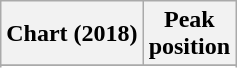<table class="wikitable sortable plainrowheaders" style="text-align:center">
<tr>
<th scope="col">Chart (2018)</th>
<th scope="col">Peak<br>position</th>
</tr>
<tr>
</tr>
<tr>
</tr>
</table>
